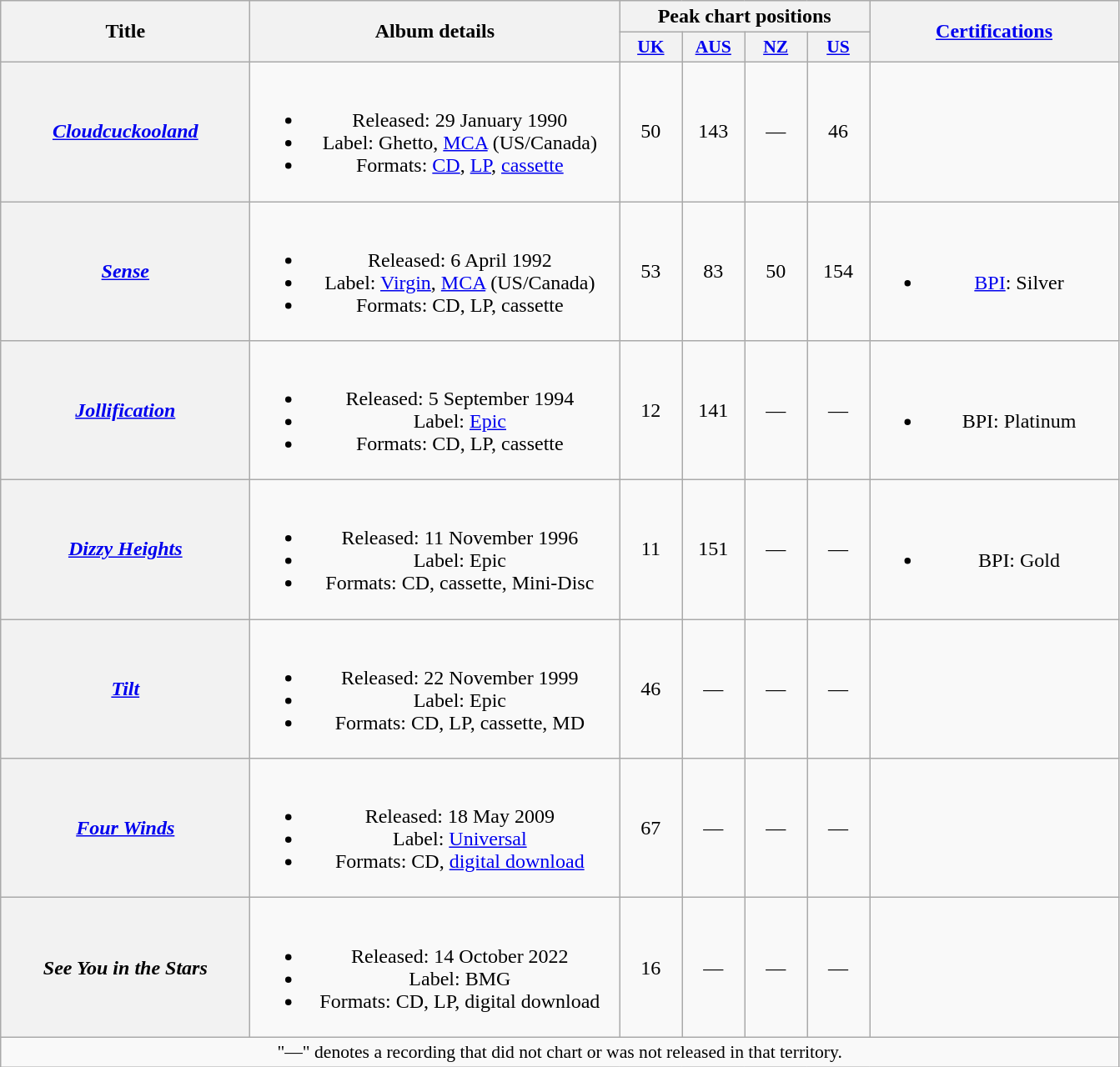<table class="wikitable plainrowheaders" style="text-align:center;" border="1">
<tr>
<th scope="col" rowspan="2" style="width:12em;">Title</th>
<th scope="col" rowspan="2" style="width:18em;">Album details</th>
<th scope="col" colspan="4">Peak chart positions</th>
<th scope="col" rowspan="2" style="width:12em;"><a href='#'>Certifications</a></th>
</tr>
<tr>
<th scope="col" style="width:3em;font-size:90%;"><a href='#'>UK</a><br></th>
<th scope="col" style="width:3em;font-size:90%;"><a href='#'>AUS</a><br></th>
<th scope="col" style="width:3em;font-size:90%;"><a href='#'>NZ</a><br></th>
<th scope="col" style="width:3em;font-size:90%;"><a href='#'>US</a><br></th>
</tr>
<tr>
<th scope="row"><em><a href='#'>Cloudcuckooland</a></em></th>
<td><br><ul><li>Released: 29 January 1990</li><li>Label: Ghetto, <a href='#'>MCA</a> (US/Canada)</li><li>Formats: <a href='#'>CD</a>, <a href='#'>LP</a>, <a href='#'>cassette</a></li></ul></td>
<td>50</td>
<td>143</td>
<td>—</td>
<td>46</td>
<td></td>
</tr>
<tr>
<th scope="row"><em><a href='#'>Sense</a></em></th>
<td><br><ul><li>Released: 6 April 1992</li><li>Label: <a href='#'>Virgin</a>, <a href='#'>MCA</a> (US/Canada)</li><li>Formats: CD, LP, cassette</li></ul></td>
<td>53</td>
<td>83</td>
<td>50</td>
<td>154</td>
<td><br><ul><li><a href='#'>BPI</a>: Silver</li></ul></td>
</tr>
<tr>
<th scope="row"><em><a href='#'>Jollification</a></em></th>
<td><br><ul><li>Released: 5 September 1994</li><li>Label: <a href='#'>Epic</a></li><li>Formats: CD, LP, cassette</li></ul></td>
<td>12</td>
<td>141</td>
<td>—</td>
<td>—</td>
<td><br><ul><li>BPI: Platinum</li></ul></td>
</tr>
<tr>
<th scope="row"><em><a href='#'>Dizzy Heights</a></em></th>
<td><br><ul><li>Released: 11 November 1996</li><li>Label: Epic</li><li>Formats: CD, cassette, Mini-Disc</li></ul></td>
<td>11</td>
<td>151</td>
<td>—</td>
<td>—</td>
<td><br><ul><li>BPI: Gold</li></ul></td>
</tr>
<tr>
<th scope="row"><em><a href='#'>Tilt</a></em></th>
<td><br><ul><li>Released: 22 November 1999</li><li>Label: Epic</li><li>Formats: CD, LP, cassette, MD</li></ul></td>
<td>46</td>
<td>—</td>
<td>—</td>
<td>—</td>
<td></td>
</tr>
<tr>
<th scope="row"><em><a href='#'>Four Winds</a></em></th>
<td><br><ul><li>Released: 18 May 2009</li><li>Label: <a href='#'>Universal</a></li><li>Formats: CD, <a href='#'>digital download</a></li></ul></td>
<td>67</td>
<td>—</td>
<td>—</td>
<td>—</td>
<td></td>
</tr>
<tr>
<th scope="row"><em>See You in the Stars</em></th>
<td><br><ul><li>Released: 14 October 2022</li><li>Label: BMG</li><li>Formats: CD, LP, digital download</li></ul></td>
<td>16</td>
<td>—</td>
<td>—</td>
<td>—</td>
<td></td>
</tr>
<tr>
<td colspan="14" style="font-size:90%">"—" denotes a recording that did not chart or was not released in that territory.</td>
</tr>
</table>
